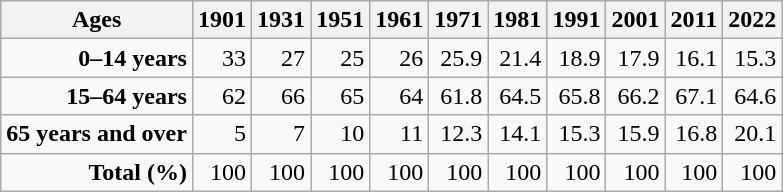<table class="wikitable " style="text-align:right">
<tr>
<th scope="col">Ages</th>
<th scope="col">1901</th>
<th scope="col">1931</th>
<th scope="col">1951</th>
<th scope="col">1961</th>
<th>1971</th>
<th>1981</th>
<th>1991</th>
<th>2001</th>
<th scope="col">2011</th>
<th>2022</th>
</tr>
<tr>
<td><strong>0–14 years</strong></td>
<td>33</td>
<td>27</td>
<td>25</td>
<td>26</td>
<td>25.9</td>
<td>21.4</td>
<td>18.9</td>
<td>17.9</td>
<td>16.1</td>
<td>15.3</td>
</tr>
<tr>
<td><strong>15–64 years</strong></td>
<td>62</td>
<td>66</td>
<td>65</td>
<td>64</td>
<td>61.8</td>
<td>64.5</td>
<td>65.8</td>
<td>66.2</td>
<td>67.1</td>
<td>64.6</td>
</tr>
<tr>
<td><strong>65 years and over</strong></td>
<td>5</td>
<td>7</td>
<td>10</td>
<td>11</td>
<td>12.3</td>
<td>14.1</td>
<td>15.3</td>
<td>15.9</td>
<td>16.8</td>
<td>20.1</td>
</tr>
<tr>
<td><strong>Total (%)</strong></td>
<td>100</td>
<td>100</td>
<td>100</td>
<td>100</td>
<td>100</td>
<td>100</td>
<td>100</td>
<td>100</td>
<td>100</td>
<td>100</td>
</tr>
</table>
